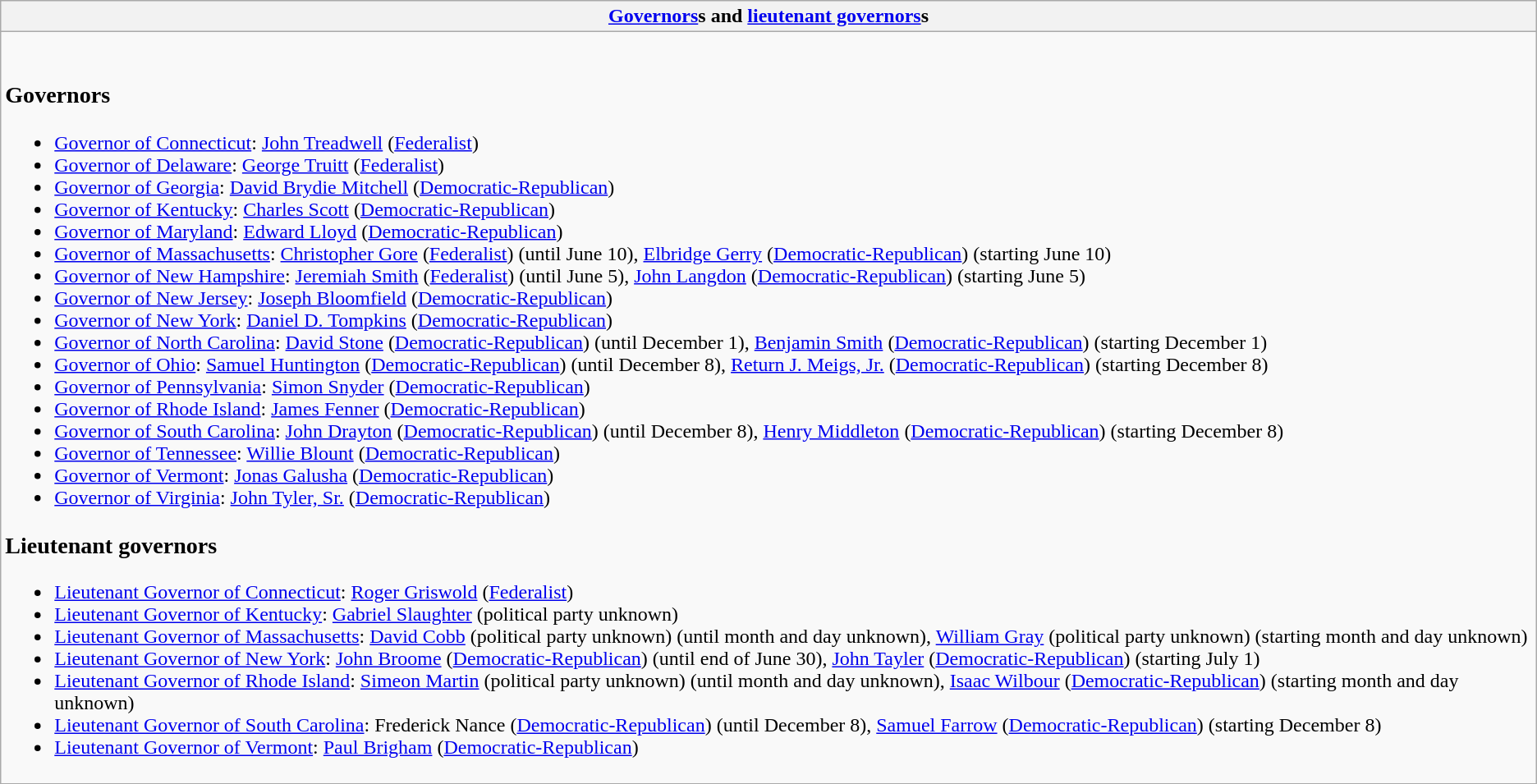<table class="wikitable collapsible collapsed">
<tr>
<th><a href='#'>Governors</a>s and <a href='#'>lieutenant governors</a>s</th>
</tr>
<tr>
<td><br><h3>Governors</h3><ul><li><a href='#'>Governor of Connecticut</a>: <a href='#'>John Treadwell</a> (<a href='#'>Federalist</a>)</li><li><a href='#'>Governor of Delaware</a>: <a href='#'>George Truitt</a> (<a href='#'>Federalist</a>)</li><li><a href='#'>Governor of Georgia</a>: <a href='#'>David Brydie Mitchell</a> (<a href='#'>Democratic-Republican</a>)</li><li><a href='#'>Governor of Kentucky</a>: <a href='#'>Charles Scott</a> (<a href='#'>Democratic-Republican</a>)</li><li><a href='#'>Governor of Maryland</a>: <a href='#'>Edward Lloyd</a> (<a href='#'>Democratic-Republican</a>)</li><li><a href='#'>Governor of Massachusetts</a>: <a href='#'>Christopher Gore</a> (<a href='#'>Federalist</a>) (until June 10), <a href='#'>Elbridge Gerry</a> (<a href='#'>Democratic-Republican</a>) (starting June 10)</li><li><a href='#'>Governor of New Hampshire</a>: <a href='#'>Jeremiah Smith</a> (<a href='#'>Federalist</a>) (until June 5), <a href='#'>John Langdon</a> (<a href='#'>Democratic-Republican</a>) (starting June 5)</li><li><a href='#'>Governor of New Jersey</a>: <a href='#'>Joseph Bloomfield</a> (<a href='#'>Democratic-Republican</a>)</li><li><a href='#'>Governor of New York</a>: <a href='#'>Daniel D. Tompkins</a> (<a href='#'>Democratic-Republican</a>)</li><li><a href='#'>Governor of North Carolina</a>: <a href='#'>David Stone</a> (<a href='#'>Democratic-Republican</a>) (until December 1), <a href='#'>Benjamin Smith</a> (<a href='#'>Democratic-Republican</a>) (starting December 1)</li><li><a href='#'>Governor of Ohio</a>: <a href='#'>Samuel Huntington</a> (<a href='#'>Democratic-Republican</a>) (until December 8), <a href='#'>Return J. Meigs, Jr.</a> (<a href='#'>Democratic-Republican</a>) (starting December 8)</li><li><a href='#'>Governor of Pennsylvania</a>: <a href='#'>Simon Snyder</a> (<a href='#'>Democratic-Republican</a>)</li><li><a href='#'>Governor of Rhode Island</a>: <a href='#'>James Fenner</a> (<a href='#'>Democratic-Republican</a>)</li><li><a href='#'>Governor of South Carolina</a>: <a href='#'>John Drayton</a> (<a href='#'>Democratic-Republican</a>) (until December 8), <a href='#'>Henry Middleton</a> (<a href='#'>Democratic-Republican</a>) (starting December 8)</li><li><a href='#'>Governor of Tennessee</a>: <a href='#'>Willie Blount</a> (<a href='#'>Democratic-Republican</a>)</li><li><a href='#'>Governor of Vermont</a>: <a href='#'>Jonas Galusha</a> (<a href='#'>Democratic-Republican</a>)</li><li><a href='#'>Governor of Virginia</a>: <a href='#'>John Tyler, Sr.</a> (<a href='#'>Democratic-Republican</a>)</li></ul><h3>Lieutenant governors</h3><ul><li><a href='#'>Lieutenant Governor of Connecticut</a>: <a href='#'>Roger Griswold</a> (<a href='#'>Federalist</a>)</li><li><a href='#'>Lieutenant Governor of Kentucky</a>: <a href='#'>Gabriel Slaughter</a> (political party unknown)</li><li><a href='#'>Lieutenant Governor of Massachusetts</a>: <a href='#'>David Cobb</a> (political party unknown) (until month and day unknown), <a href='#'>William Gray</a> (political party unknown) (starting month and day unknown)</li><li><a href='#'>Lieutenant Governor of New York</a>: <a href='#'>John Broome</a> (<a href='#'>Democratic-Republican</a>) (until end of June 30), <a href='#'>John Tayler</a> (<a href='#'>Democratic-Republican</a>) (starting July 1)</li><li><a href='#'>Lieutenant Governor of Rhode Island</a>: <a href='#'>Simeon Martin</a> (political party unknown) (until month and day unknown), <a href='#'>Isaac Wilbour</a> (<a href='#'>Democratic-Republican</a>) (starting month and day unknown)</li><li><a href='#'>Lieutenant Governor of South Carolina</a>: Frederick Nance (<a href='#'>Democratic-Republican</a>) (until December 8), <a href='#'>Samuel Farrow</a> (<a href='#'>Democratic-Republican</a>) (starting December 8)</li><li><a href='#'>Lieutenant Governor of Vermont</a>: <a href='#'>Paul Brigham</a> (<a href='#'>Democratic-Republican</a>)</li></ul></td>
</tr>
</table>
